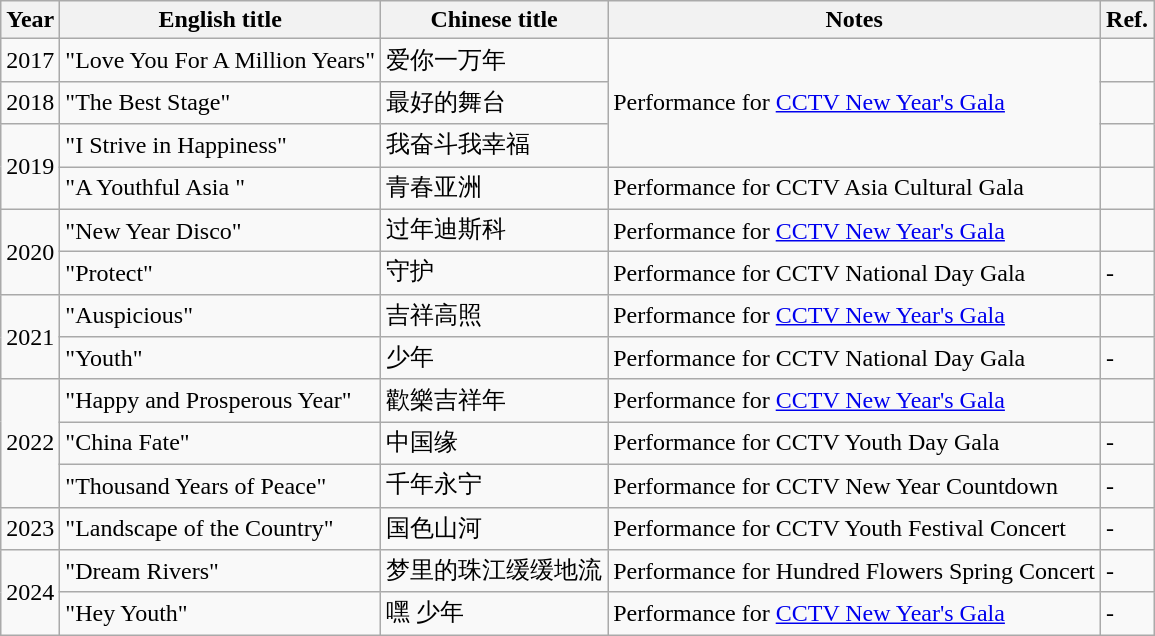<table class="wikitable sortable">
<tr>
<th>Year</th>
<th>English title</th>
<th>Chinese title</th>
<th>Notes</th>
<th>Ref.</th>
</tr>
<tr>
<td>2017</td>
<td>"Love You For A Million Years"</td>
<td>爱你一万年</td>
<td rowspan=3>Performance for <a href='#'>CCTV New Year's Gala</a></td>
<td></td>
</tr>
<tr>
<td>2018</td>
<td>"The Best Stage"</td>
<td>最好的舞台</td>
<td></td>
</tr>
<tr>
<td rowspan=2>2019</td>
<td>"I Strive in Happiness"</td>
<td>我奋斗我幸福</td>
<td></td>
</tr>
<tr>
<td>"A Youthful Asia "</td>
<td>青春亚洲</td>
<td>Performance for CCTV Asia Cultural Gala</td>
<td></td>
</tr>
<tr>
<td rowspan=2>2020</td>
<td>"New Year Disco"</td>
<td>过年迪斯科</td>
<td>Performance for <a href='#'>CCTV New Year's Gala</a></td>
<td></td>
</tr>
<tr>
<td>"Protect"</td>
<td>守护</td>
<td>Performance for CCTV National Day Gala</td>
<td>-</td>
</tr>
<tr>
<td rowspan=2>2021</td>
<td>"Auspicious"</td>
<td>吉祥高照</td>
<td>Performance for <a href='#'>CCTV New Year's Gala</a></td>
<td></td>
</tr>
<tr>
<td>"Youth"</td>
<td>少年</td>
<td>Performance for CCTV National Day Gala</td>
<td>-</td>
</tr>
<tr>
<td rowspan=3>2022</td>
<td>"Happy and Prosperous Year"</td>
<td>歡樂吉祥年</td>
<td>Performance for <a href='#'>CCTV New Year's Gala</a></td>
<td></td>
</tr>
<tr>
<td>"China Fate"</td>
<td>中国缘</td>
<td>Performance for CCTV Youth Day Gala</td>
<td>-</td>
</tr>
<tr>
<td>"Thousand Years of Peace"</td>
<td>千年永宁</td>
<td>Performance for CCTV New Year Countdown</td>
<td>-</td>
</tr>
<tr>
<td>2023</td>
<td>"Landscape of the Country"</td>
<td>国色山河</td>
<td rowspan=1>Performance for CCTV Youth Festival Concert</td>
<td>-</td>
</tr>
<tr>
<td rowspan=2>2024</td>
<td>"Dream Rivers"</td>
<td>梦里的珠江缓缓地流</td>
<td rowspan=1>Performance for Hundred Flowers Spring Concert</td>
<td>-</td>
</tr>
<tr>
<td>"Hey Youth"</td>
<td>嘿 少年</td>
<td>Performance for <a href='#'>CCTV New Year's Gala</a></td>
<td>-</td>
</tr>
</table>
